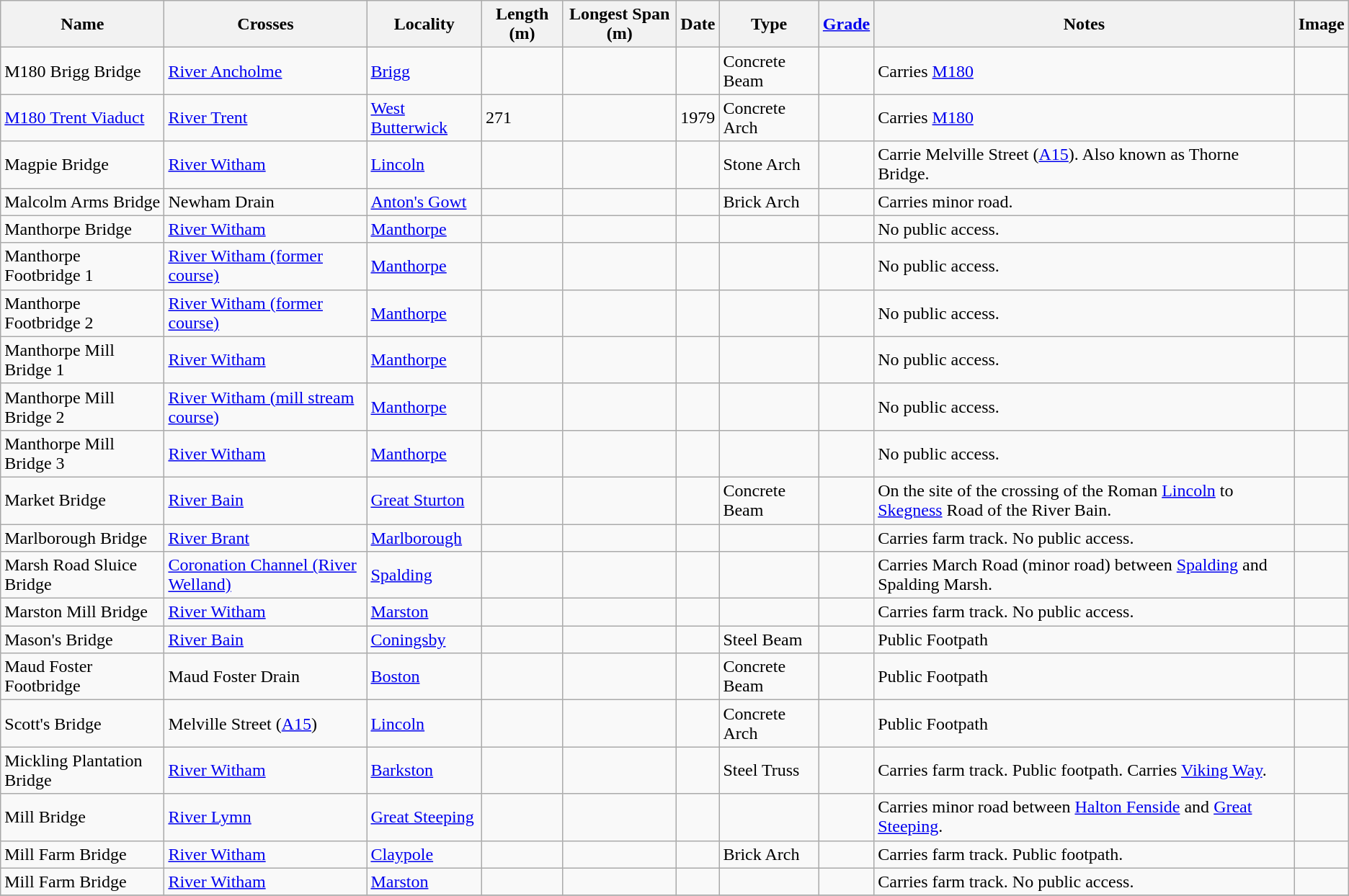<table class="wikitable sortable">
<tr>
<th>Name</th>
<th>Crosses</th>
<th>Locality</th>
<th>Length (m)</th>
<th>Longest Span (m)</th>
<th>Date</th>
<th>Type</th>
<th><a href='#'>Grade</a></th>
<th class="unsortable">Notes</th>
<th class="unsortable">Image</th>
</tr>
<tr>
<td>M180 Brigg Bridge</td>
<td><a href='#'>River Ancholme</a></td>
<td><a href='#'>Brigg</a></td>
<td></td>
<td></td>
<td></td>
<td>Concrete Beam</td>
<td></td>
<td>Carries <a href='#'>M180</a></td>
<td></td>
</tr>
<tr>
<td><a href='#'>M180 Trent Viaduct</a></td>
<td><a href='#'>River Trent</a></td>
<td><a href='#'>West Butterwick</a></td>
<td>271</td>
<td></td>
<td>1979</td>
<td>Concrete Arch</td>
<td></td>
<td>Carries <a href='#'>M180</a></td>
<td></td>
</tr>
<tr>
<td>Magpie Bridge</td>
<td><a href='#'>River Witham</a></td>
<td><a href='#'>Lincoln</a></td>
<td></td>
<td></td>
<td></td>
<td>Stone Arch</td>
<td></td>
<td>Carrie Melville Street (<a href='#'>A15</a>). Also known as Thorne Bridge.</td>
<td></td>
</tr>
<tr>
<td>Malcolm Arms Bridge</td>
<td>Newham Drain</td>
<td><a href='#'>Anton's Gowt</a></td>
<td></td>
<td></td>
<td></td>
<td>Brick Arch</td>
<td></td>
<td>Carries minor road.</td>
<td></td>
</tr>
<tr>
<td>Manthorpe Bridge</td>
<td><a href='#'>River Witham</a></td>
<td><a href='#'>Manthorpe</a></td>
<td></td>
<td></td>
<td></td>
<td></td>
<td></td>
<td>No public access.</td>
<td></td>
</tr>
<tr>
<td>Manthorpe Footbridge 1</td>
<td><a href='#'>River Witham (former course)</a></td>
<td><a href='#'>Manthorpe</a></td>
<td></td>
<td></td>
<td></td>
<td></td>
<td></td>
<td>No public access.</td>
<td></td>
</tr>
<tr>
<td>Manthorpe Footbridge 2</td>
<td><a href='#'>River Witham (former course)</a></td>
<td><a href='#'>Manthorpe</a></td>
<td></td>
<td></td>
<td></td>
<td></td>
<td></td>
<td>No public access.</td>
<td></td>
</tr>
<tr>
<td>Manthorpe Mill Bridge 1</td>
<td><a href='#'>River Witham</a></td>
<td><a href='#'>Manthorpe</a></td>
<td></td>
<td></td>
<td></td>
<td></td>
<td></td>
<td>No public access.</td>
<td></td>
</tr>
<tr>
<td>Manthorpe Mill Bridge 2</td>
<td><a href='#'>River Witham (mill stream course)</a></td>
<td><a href='#'>Manthorpe</a></td>
<td></td>
<td></td>
<td></td>
<td></td>
<td></td>
<td>No public access.</td>
<td></td>
</tr>
<tr>
<td>Manthorpe Mill Bridge 3</td>
<td><a href='#'>River Witham</a></td>
<td><a href='#'>Manthorpe</a></td>
<td></td>
<td></td>
<td></td>
<td></td>
<td></td>
<td>No public access.</td>
<td></td>
</tr>
<tr>
<td>Market Bridge</td>
<td><a href='#'>River Bain</a></td>
<td><a href='#'>Great Sturton</a></td>
<td></td>
<td></td>
<td></td>
<td>Concrete Beam</td>
<td></td>
<td>On the site of the crossing of the Roman <a href='#'>Lincoln</a> to <a href='#'>Skegness</a> Road of the River Bain.</td>
<td></td>
</tr>
<tr>
<td>Marlborough Bridge</td>
<td><a href='#'>River Brant</a></td>
<td><a href='#'>Marlborough</a></td>
<td></td>
<td></td>
<td></td>
<td></td>
<td></td>
<td>Carries farm track. No public access.</td>
<td></td>
</tr>
<tr>
<td>Marsh Road Sluice Bridge</td>
<td><a href='#'>Coronation Channel (River Welland)</a></td>
<td><a href='#'>Spalding</a></td>
<td></td>
<td></td>
<td></td>
<td></td>
<td></td>
<td>Carries March Road (minor road) between <a href='#'>Spalding</a> and Spalding Marsh.</td>
<td></td>
</tr>
<tr>
<td>Marston Mill Bridge</td>
<td><a href='#'>River Witham</a></td>
<td><a href='#'>Marston</a></td>
<td></td>
<td></td>
<td></td>
<td></td>
<td></td>
<td>Carries farm track. No public access.</td>
<td></td>
</tr>
<tr>
<td>Mason's Bridge</td>
<td><a href='#'>River Bain</a></td>
<td><a href='#'>Coningsby</a></td>
<td></td>
<td></td>
<td></td>
<td>Steel Beam</td>
<td></td>
<td>Public Footpath</td>
<td></td>
</tr>
<tr>
<td>Maud Foster Footbridge</td>
<td>Maud Foster Drain</td>
<td><a href='#'>Boston</a></td>
<td></td>
<td></td>
<td></td>
<td>Concrete Beam</td>
<td></td>
<td>Public Footpath</td>
<td></td>
</tr>
<tr>
<td>Scott's Bridge</td>
<td>Melville Street (<a href='#'>A15</a>)</td>
<td><a href='#'>Lincoln</a></td>
<td></td>
<td></td>
<td></td>
<td>Concrete Arch</td>
<td></td>
<td>Public Footpath</td>
<td></td>
</tr>
<tr>
<td>Mickling Plantation Bridge</td>
<td><a href='#'>River Witham</a></td>
<td><a href='#'>Barkston</a></td>
<td></td>
<td></td>
<td></td>
<td>Steel Truss</td>
<td></td>
<td>Carries farm track. Public footpath. Carries <a href='#'>Viking Way</a>.</td>
<td></td>
</tr>
<tr>
<td>Mill Bridge</td>
<td><a href='#'>River Lymn</a></td>
<td><a href='#'>Great Steeping</a></td>
<td></td>
<td></td>
<td></td>
<td></td>
<td></td>
<td>Carries minor road between <a href='#'>Halton Fenside</a> and <a href='#'>Great Steeping</a>.</td>
<td></td>
</tr>
<tr>
<td>Mill Farm Bridge</td>
<td><a href='#'>River Witham</a></td>
<td><a href='#'>Claypole</a></td>
<td></td>
<td></td>
<td></td>
<td>Brick Arch</td>
<td></td>
<td>Carries farm track. Public footpath.</td>
<td></td>
</tr>
<tr>
<td>Mill Farm Bridge</td>
<td><a href='#'>River Witham</a></td>
<td><a href='#'>Marston</a></td>
<td></td>
<td></td>
<td></td>
<td></td>
<td></td>
<td>Carries farm track. No public access.</td>
<td></td>
</tr>
<tr>
</tr>
</table>
